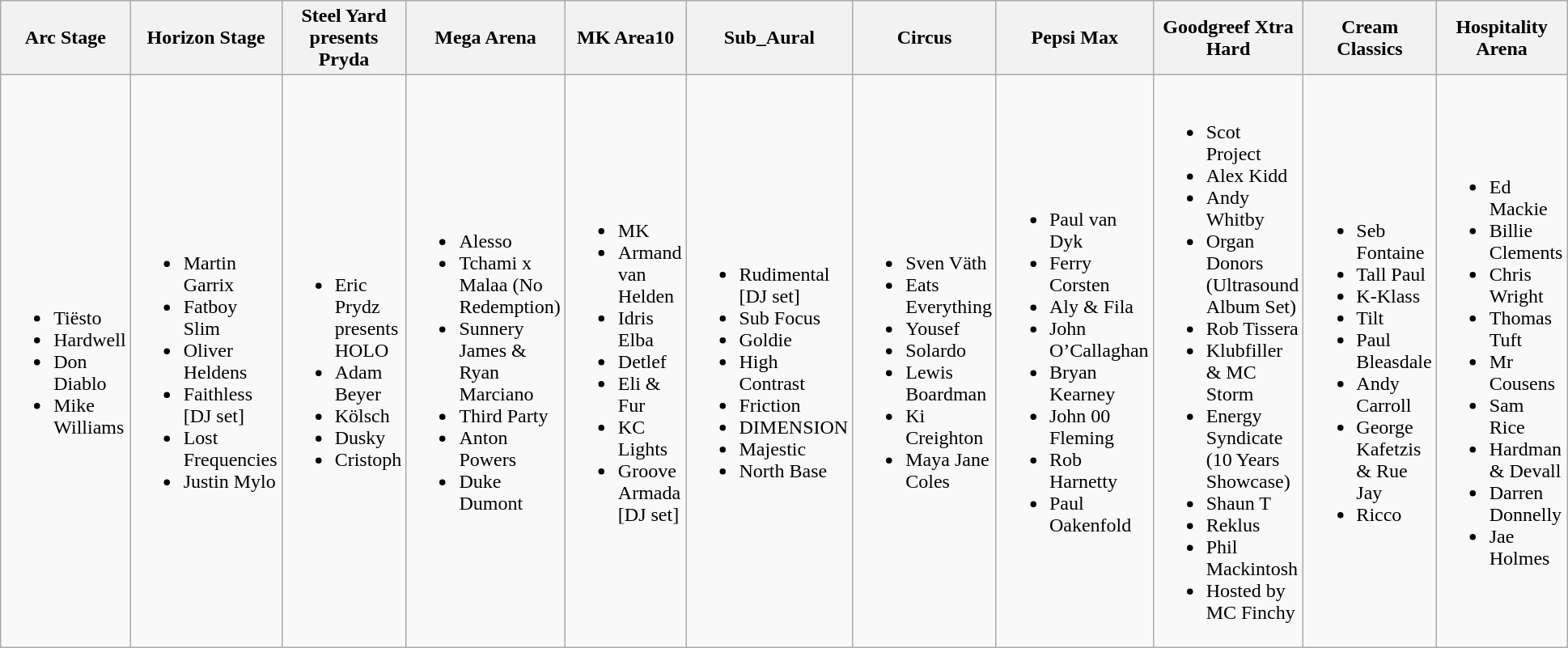<table class="wikitable">
<tr>
<th>Arc Stage</th>
<th>Horizon Stage</th>
<th>Steel Yard presents Pryda</th>
<th>Mega Arena</th>
<th>MK Area10</th>
<th>Sub_Aural</th>
<th>Circus</th>
<th>Pepsi Max</th>
<th>Goodgreef Xtra Hard</th>
<th>Cream Classics</th>
<th>Hospitality Arena</th>
</tr>
<tr>
<td><br><ul><li>Tiësto</li><li>Hardwell</li><li>Don Diablo</li><li>Mike Williams</li></ul></td>
<td><br><ul><li>Martin Garrix</li><li>Fatboy Slim</li><li>Oliver Heldens</li><li>Faithless [DJ set]</li><li>Lost Frequencies</li><li>Justin Mylo</li></ul></td>
<td><br><ul><li>Eric Prydz presents HOLO</li><li>Adam Beyer</li><li>Kölsch</li><li>Dusky</li><li>Cristoph</li></ul></td>
<td><br><ul><li>Alesso</li><li>Tchami x Malaa (No Redemption)</li><li>Sunnery James & Ryan Marciano</li><li>Third Party</li><li>Anton Powers</li><li>Duke Dumont</li></ul></td>
<td><br><ul><li>MK</li><li>Armand van Helden</li><li>Idris Elba</li><li>Detlef</li><li>Eli & Fur</li><li>KC Lights</li><li>Groove Armada [DJ set]</li></ul></td>
<td><br><ul><li>Rudimental [DJ set]</li><li>Sub Focus</li><li>Goldie</li><li>High Contrast</li><li>Friction</li><li>DIMENSION</li><li>Majestic</li><li>North Base</li></ul></td>
<td><br><ul><li>Sven Väth</li><li>Eats Everything</li><li>Yousef</li><li>Solardo</li><li>Lewis Boardman</li><li>Ki Creighton</li><li>Maya Jane Coles</li></ul></td>
<td><br><ul><li>Paul van Dyk</li><li>Ferry Corsten</li><li>Aly & Fila</li><li>John O’Callaghan</li><li>Bryan Kearney</li><li>John 00 Fleming</li><li>Rob Harnetty</li><li>Paul Oakenfold</li></ul></td>
<td><br><ul><li>Scot Project</li><li>Alex Kidd</li><li>Andy Whitby</li><li>Organ Donors (Ultrasound Album Set)</li><li>Rob Tissera</li><li>Klubfiller & MC Storm</li><li>Energy Syndicate (10 Years Showcase)</li><li>Shaun T</li><li>Reklus</li><li>Phil Mackintosh</li><li>Hosted by MC Finchy</li></ul></td>
<td><br><ul><li>Seb Fontaine</li><li>Tall Paul</li><li>K-Klass</li><li>Tilt</li><li>Paul Bleasdale</li><li>Andy Carroll</li><li>George Kafetzis & Rue Jay</li><li>Ricco</li></ul></td>
<td><br><ul><li>Ed Mackie</li><li>Billie Clements</li><li>Chris Wright</li><li>Thomas Tuft</li><li>Mr Cousens</li><li>Sam Rice</li><li>Hardman & Devall</li><li>Darren Donnelly</li><li>Jae Holmes</li></ul></td>
</tr>
</table>
